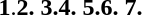<table>
<tr>
<td ! width="25%" valign="top"><br><strong>1</strong>.<strong>2.</strong></td>
<td ! width="25%" valign="top"><br><strong>3.</strong><strong>4.</strong></td>
<td ! width="25%" valign="top"><br><strong>5.</strong><strong>6.</strong></td>
<td ! width="25%" valign="top"><br><strong>7.</strong></td>
</tr>
</table>
